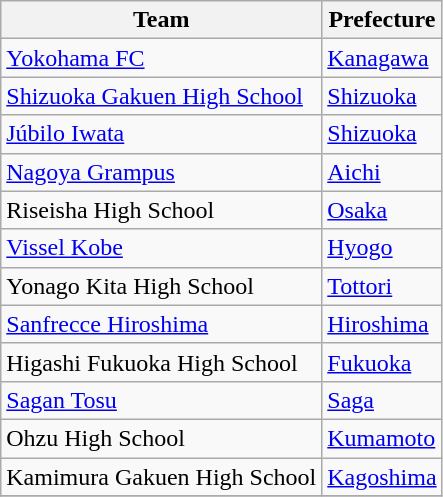<table class="wikitable">
<tr>
<th>Team</th>
<th>Prefecture</th>
</tr>
<tr>
<td><a href='#'>Yokohama FC</a></td>
<td><a href='#'>Kanagawa</a></td>
</tr>
<tr>
<td><a href='#'>Shizuoka Gakuen High School</a></td>
<td><a href='#'>Shizuoka</a></td>
</tr>
<tr>
<td><a href='#'>Júbilo Iwata</a></td>
<td><a href='#'>Shizuoka</a></td>
</tr>
<tr>
<td><a href='#'>Nagoya Grampus</a></td>
<td><a href='#'>Aichi</a></td>
</tr>
<tr>
<td>Riseisha High School</td>
<td><a href='#'>Osaka</a></td>
</tr>
<tr>
<td><a href='#'>Vissel Kobe</a></td>
<td><a href='#'>Hyogo</a></td>
</tr>
<tr>
<td>Yonago Kita High School </td>
<td><a href='#'>Tottori</a></td>
</tr>
<tr>
<td><a href='#'>Sanfrecce Hiroshima</a></td>
<td><a href='#'>Hiroshima</a></td>
</tr>
<tr>
<td>Higashi Fukuoka High School</td>
<td><a href='#'>Fukuoka</a></td>
</tr>
<tr>
<td><a href='#'>Sagan Tosu</a></td>
<td><a href='#'>Saga</a></td>
</tr>
<tr>
<td>Ohzu High School</td>
<td><a href='#'>Kumamoto</a></td>
</tr>
<tr>
<td>Kamimura Gakuen High School </td>
<td><a href='#'>Kagoshima</a></td>
</tr>
<tr>
</tr>
</table>
